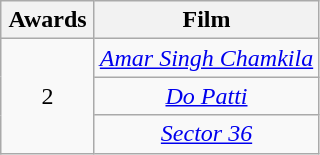<table class="wikitable plainrowheaders" style="text-align:center;">
<tr>
<th scope="col" style="width:55px;">Awards</th>
<th scope="col" style="text-align:center;">Film</th>
</tr>
<tr>
<td rowspan="3">2</td>
<td><a href='#'><em>Amar Singh Chamkila</em></a></td>
</tr>
<tr>
<td><em><a href='#'>Do Patti</a></em></td>
</tr>
<tr>
<td><em><a href='#'>Sector 36</a></em></td>
</tr>
</table>
